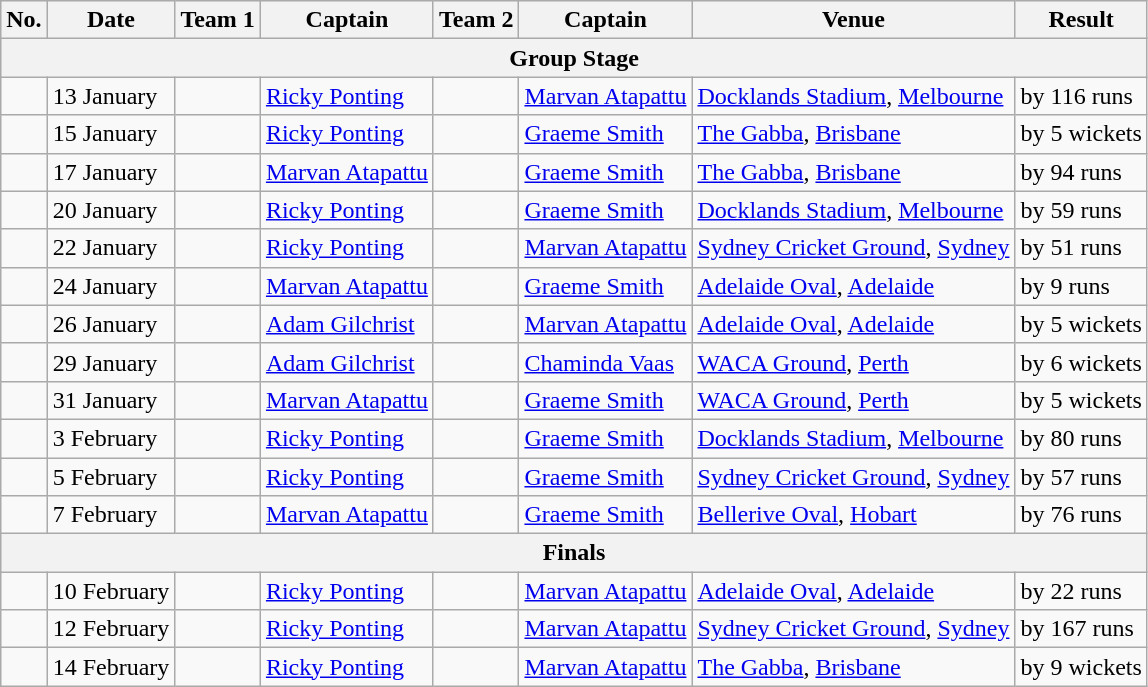<table class="wikitable">
<tr style="background:#efefef;">
<th>No.</th>
<th>Date</th>
<th>Team 1</th>
<th>Captain</th>
<th>Team 2</th>
<th>Captain</th>
<th>Venue</th>
<th>Result</th>
</tr>
<tr>
<th colspan="8">Group Stage</th>
</tr>
<tr>
<td></td>
<td>13 January</td>
<td></td>
<td><a href='#'>Ricky Ponting</a></td>
<td></td>
<td><a href='#'>Marvan Atapattu</a></td>
<td><a href='#'>Docklands Stadium</a>, <a href='#'>Melbourne</a></td>
<td> by 116 runs</td>
</tr>
<tr>
<td></td>
<td>15 January</td>
<td></td>
<td><a href='#'>Ricky Ponting</a></td>
<td></td>
<td><a href='#'>Graeme Smith</a></td>
<td><a href='#'>The Gabba</a>, <a href='#'>Brisbane</a></td>
<td> by 5 wickets</td>
</tr>
<tr>
<td></td>
<td>17 January</td>
<td></td>
<td><a href='#'>Marvan Atapattu</a></td>
<td></td>
<td><a href='#'>Graeme Smith</a></td>
<td><a href='#'>The Gabba</a>, <a href='#'>Brisbane</a></td>
<td> by 94 runs</td>
</tr>
<tr>
<td></td>
<td>20 January</td>
<td></td>
<td><a href='#'>Ricky Ponting</a></td>
<td></td>
<td><a href='#'>Graeme Smith</a></td>
<td><a href='#'>Docklands Stadium</a>, <a href='#'>Melbourne</a></td>
<td> by 59 runs</td>
</tr>
<tr>
<td></td>
<td>22 January</td>
<td></td>
<td><a href='#'>Ricky Ponting</a></td>
<td></td>
<td><a href='#'>Marvan Atapattu</a></td>
<td><a href='#'>Sydney Cricket Ground</a>, <a href='#'>Sydney</a></td>
<td> by 51 runs</td>
</tr>
<tr>
<td></td>
<td>24 January</td>
<td></td>
<td><a href='#'>Marvan Atapattu</a></td>
<td></td>
<td><a href='#'>Graeme Smith</a></td>
<td><a href='#'>Adelaide Oval</a>, <a href='#'>Adelaide</a></td>
<td> by 9 runs</td>
</tr>
<tr>
<td></td>
<td>26 January</td>
<td></td>
<td><a href='#'>Adam Gilchrist</a></td>
<td></td>
<td><a href='#'>Marvan Atapattu</a></td>
<td><a href='#'>Adelaide Oval</a>, <a href='#'>Adelaide</a></td>
<td> by 5 wickets</td>
</tr>
<tr>
<td></td>
<td>29 January</td>
<td></td>
<td><a href='#'>Adam Gilchrist</a></td>
<td></td>
<td><a href='#'>Chaminda Vaas</a></td>
<td><a href='#'>WACA Ground</a>, <a href='#'>Perth</a></td>
<td> by 6 wickets</td>
</tr>
<tr>
<td></td>
<td>31 January</td>
<td></td>
<td><a href='#'>Marvan Atapattu</a></td>
<td></td>
<td><a href='#'>Graeme Smith</a></td>
<td><a href='#'>WACA Ground</a>, <a href='#'>Perth</a></td>
<td> by 5 wickets</td>
</tr>
<tr>
<td></td>
<td>3 February</td>
<td></td>
<td><a href='#'>Ricky Ponting</a></td>
<td></td>
<td><a href='#'>Graeme Smith</a></td>
<td><a href='#'>Docklands Stadium</a>, <a href='#'>Melbourne</a></td>
<td> by 80 runs</td>
</tr>
<tr>
<td></td>
<td>5 February</td>
<td></td>
<td><a href='#'>Ricky Ponting</a></td>
<td></td>
<td><a href='#'>Graeme Smith</a></td>
<td><a href='#'>Sydney Cricket Ground</a>, <a href='#'>Sydney</a></td>
<td> by 57 runs</td>
</tr>
<tr>
<td></td>
<td>7 February</td>
<td></td>
<td><a href='#'>Marvan Atapattu</a></td>
<td></td>
<td><a href='#'>Graeme Smith</a></td>
<td><a href='#'>Bellerive Oval</a>, <a href='#'>Hobart</a></td>
<td> by 76 runs</td>
</tr>
<tr>
<th colspan="8">Finals</th>
</tr>
<tr>
<td></td>
<td>10 February</td>
<td></td>
<td><a href='#'>Ricky Ponting</a></td>
<td></td>
<td><a href='#'>Marvan Atapattu</a></td>
<td><a href='#'>Adelaide Oval</a>, <a href='#'>Adelaide</a></td>
<td> by 22 runs</td>
</tr>
<tr>
<td></td>
<td>12 February</td>
<td></td>
<td><a href='#'>Ricky Ponting</a></td>
<td></td>
<td><a href='#'>Marvan Atapattu</a></td>
<td><a href='#'>Sydney Cricket Ground</a>, <a href='#'>Sydney</a></td>
<td> by 167 runs</td>
</tr>
<tr>
<td></td>
<td>14 February</td>
<td></td>
<td><a href='#'>Ricky Ponting</a></td>
<td></td>
<td><a href='#'>Marvan Atapattu</a></td>
<td><a href='#'>The Gabba</a>, <a href='#'>Brisbane</a></td>
<td> by 9 wickets</td>
</tr>
</table>
